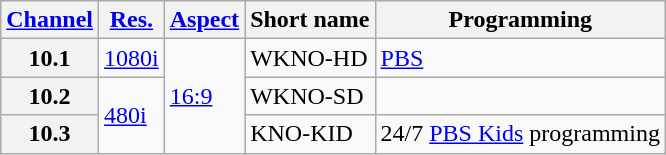<table class="wikitable">
<tr>
<th scope = "col"><a href='#'>Channel</a></th>
<th scope = "col"><a href='#'>Res.</a></th>
<th scope = "col"><a href='#'>Aspect</a></th>
<th scope = "col">Short name</th>
<th scope = "col">Programming</th>
</tr>
<tr>
<th scope = "row">10.1</th>
<td><a href='#'>1080i</a></td>
<td rowspan="3"><a href='#'>16:9</a></td>
<td>WKNO-HD</td>
<td><a href='#'>PBS</a></td>
</tr>
<tr>
<th scope = "row">10.2</th>
<td rowspan="2"><a href='#'>480i</a></td>
<td>WKNO-SD</td>
<td></td>
</tr>
<tr>
<th scope = "row">10.3</th>
<td>KNO-KID</td>
<td>24/7 <a href='#'>PBS Kids</a> programming</td>
</tr>
</table>
